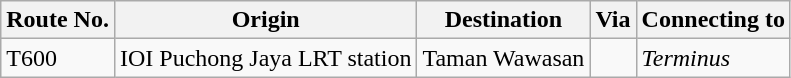<table class="wikitable">
<tr>
<th>Route No.</th>
<th>Origin</th>
<th>Destination</th>
<th>Via</th>
<th>Connecting to</th>
</tr>
<tr>
<td>T600</td>
<td> IOI Puchong Jaya LRT station</td>
<td>Taman Wawasan</td>
<td></td>
<td><em>Terminus</em></td>
</tr>
</table>
